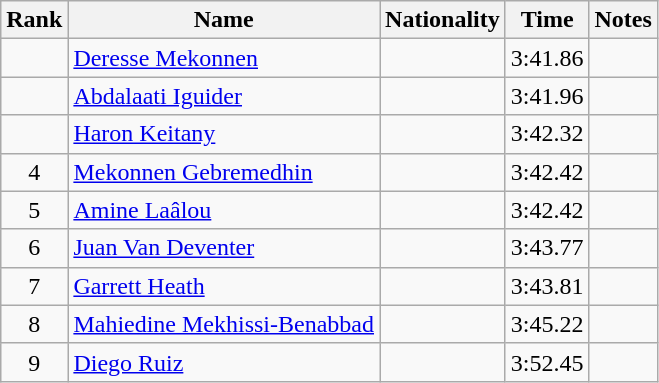<table class="wikitable sortable" style="text-align:center">
<tr>
<th>Rank</th>
<th>Name</th>
<th>Nationality</th>
<th>Time</th>
<th>Notes</th>
</tr>
<tr>
<td></td>
<td align=left><a href='#'>Deresse Mekonnen</a></td>
<td align=left></td>
<td>3:41.86</td>
<td></td>
</tr>
<tr>
<td></td>
<td align=left><a href='#'>Abdalaati Iguider</a></td>
<td align=left></td>
<td>3:41.96</td>
<td></td>
</tr>
<tr>
<td></td>
<td align=left><a href='#'>Haron Keitany</a></td>
<td align=left></td>
<td>3:42.32</td>
<td></td>
</tr>
<tr>
<td>4</td>
<td align=left><a href='#'>Mekonnen Gebremedhin</a></td>
<td align=left></td>
<td>3:42.42</td>
<td></td>
</tr>
<tr>
<td>5</td>
<td align=left><a href='#'>Amine Laâlou</a></td>
<td align=left></td>
<td>3:42.42</td>
<td></td>
</tr>
<tr>
<td>6</td>
<td align=left><a href='#'>Juan Van Deventer</a></td>
<td align=left></td>
<td>3:43.77</td>
<td></td>
</tr>
<tr>
<td>7</td>
<td align=left><a href='#'>Garrett Heath</a></td>
<td align=left></td>
<td>3:43.81</td>
<td></td>
</tr>
<tr>
<td>8</td>
<td align=left><a href='#'>Mahiedine Mekhissi-Benabbad</a></td>
<td align=left></td>
<td>3:45.22</td>
<td></td>
</tr>
<tr>
<td>9</td>
<td align=left><a href='#'>Diego Ruiz</a></td>
<td align=left></td>
<td>3:52.45</td>
<td></td>
</tr>
</table>
